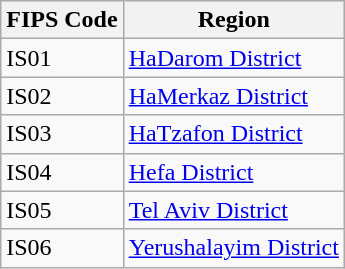<table class="wikitable">
<tr>
<th>FIPS Code</th>
<th>Region</th>
</tr>
<tr>
<td>IS01</td>
<td><a href='#'>HaDarom District</a></td>
</tr>
<tr>
<td>IS02</td>
<td><a href='#'>HaMerkaz District</a></td>
</tr>
<tr>
<td>IS03</td>
<td><a href='#'>HaTzafon District</a></td>
</tr>
<tr>
<td>IS04</td>
<td><a href='#'>Hefa District</a></td>
</tr>
<tr>
<td>IS05</td>
<td><a href='#'>Tel Aviv District</a></td>
</tr>
<tr>
<td>IS06</td>
<td><a href='#'>Yerushalayim District</a></td>
</tr>
</table>
